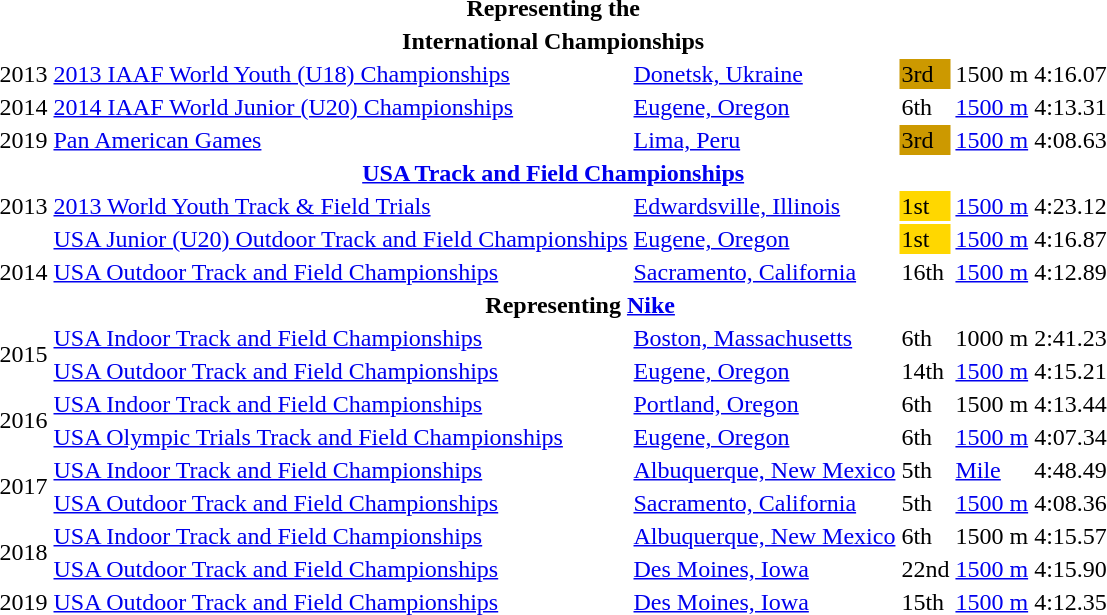<table>
<tr>
<th colspan="6">Representing the </th>
</tr>
<tr>
<th colspan="6">International Championships</th>
</tr>
<tr>
<td>2013</td>
<td><a href='#'>2013 IAAF World Youth (U18) Championships</a></td>
<td><a href='#'>Donetsk, Ukraine</a></td>
<td bgcolor=cc9900>3rd</td>
<td>1500 m</td>
<td>4:16.07</td>
</tr>
<tr>
<td>2014</td>
<td><a href='#'>2014 IAAF World Junior (U20) Championships</a></td>
<td><a href='#'>Eugene, Oregon</a></td>
<td>6th</td>
<td><a href='#'>1500 m</a></td>
<td>4:13.31</td>
</tr>
<tr>
<td>2019</td>
<td><a href='#'>Pan American Games</a></td>
<td><a href='#'>Lima, Peru</a></td>
<td bgcolor=cc9900>3rd</td>
<td><a href='#'>1500 m</a></td>
<td>4:08.63</td>
</tr>
<tr>
<th colspan="6"><a href='#'>USA Track and Field Championships</a></th>
</tr>
<tr>
<td>2013</td>
<td><a href='#'>2013 World Youth Track & Field Trials</a></td>
<td><a href='#'>Edwardsville, Illinois</a></td>
<td bgcolor=gold>1st</td>
<td><a href='#'>1500 m</a></td>
<td>4:23.12</td>
</tr>
<tr>
<td rowspan=3>2014</td>
<td><a href='#'>USA Junior (U20) Outdoor Track and Field Championships</a></td>
<td><a href='#'>Eugene, Oregon</a></td>
<td bgcolor=gold>1st</td>
<td><a href='#'>1500 m</a></td>
<td>4:16.87</td>
</tr>
<tr>
<td><a href='#'>USA Outdoor Track and Field Championships</a></td>
<td><a href='#'>Sacramento, California</a></td>
<td>16th</td>
<td><a href='#'>1500 m</a></td>
<td>4:12.89</td>
</tr>
<tr>
<th colspan="9">Representing <a href='#'>Nike</a></th>
</tr>
<tr>
<td rowspan=2>2015</td>
<td><a href='#'>USA Indoor Track and Field Championships</a></td>
<td><a href='#'>Boston, Massachusetts</a></td>
<td>6th</td>
<td>1000 m</td>
<td>2:41.23</td>
</tr>
<tr>
<td><a href='#'>USA Outdoor Track and Field Championships</a></td>
<td><a href='#'>Eugene, Oregon</a></td>
<td>14th</td>
<td><a href='#'>1500 m</a></td>
<td>4:15.21</td>
</tr>
<tr>
<td rowspan=2>2016</td>
<td><a href='#'>USA Indoor Track and Field Championships</a></td>
<td><a href='#'>Portland, Oregon</a></td>
<td>6th</td>
<td>1500 m</td>
<td>4:13.44</td>
</tr>
<tr>
<td><a href='#'>USA Olympic Trials Track and Field Championships</a></td>
<td><a href='#'>Eugene, Oregon</a></td>
<td>6th</td>
<td><a href='#'>1500 m</a></td>
<td>4:07.34</td>
</tr>
<tr>
<td rowspan=2>2017</td>
<td><a href='#'>USA Indoor Track and Field Championships</a></td>
<td><a href='#'>Albuquerque, New Mexico</a></td>
<td>5th</td>
<td><a href='#'>Mile</a></td>
<td>4:48.49</td>
</tr>
<tr>
<td><a href='#'>USA Outdoor Track and Field Championships</a></td>
<td><a href='#'>Sacramento, California</a></td>
<td>5th</td>
<td><a href='#'>1500 m</a></td>
<td>4:08.36</td>
</tr>
<tr>
<td rowspan=2>2018</td>
<td><a href='#'>USA Indoor Track and Field Championships</a></td>
<td><a href='#'>Albuquerque, New Mexico</a></td>
<td>6th</td>
<td>1500 m</td>
<td>4:15.57</td>
</tr>
<tr>
<td><a href='#'>USA Outdoor Track and Field Championships</a></td>
<td><a href='#'>Des Moines, Iowa</a></td>
<td>22nd</td>
<td><a href='#'>1500 m</a></td>
<td>4:15.90</td>
</tr>
<tr>
<td>2019</td>
<td><a href='#'>USA Outdoor Track and Field Championships</a></td>
<td><a href='#'>Des Moines, Iowa</a></td>
<td>15th</td>
<td><a href='#'>1500 m</a></td>
<td>4:12.35</td>
</tr>
</table>
